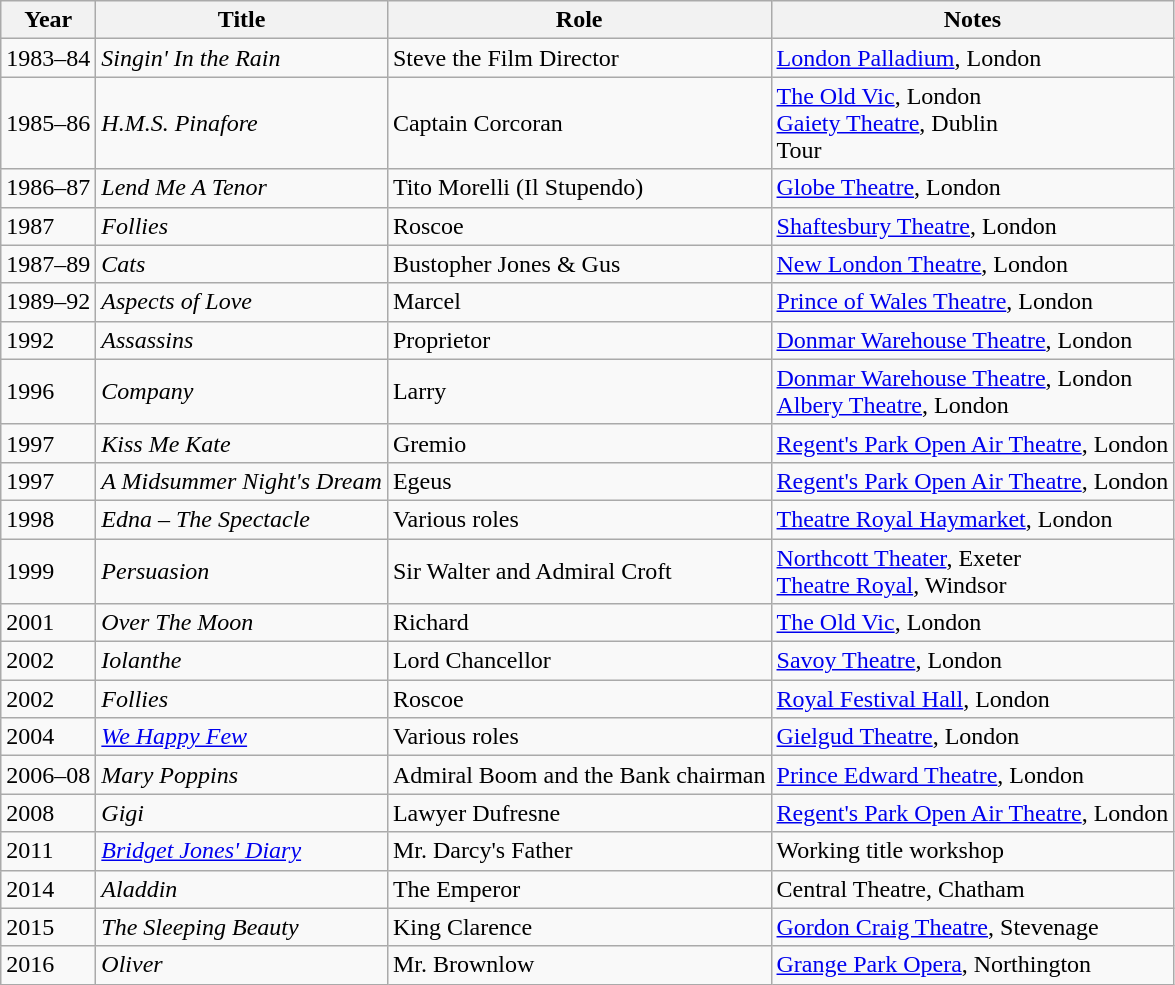<table class="wikitable sortable">
<tr>
<th>Year</th>
<th>Title</th>
<th>Role</th>
<th>Notes</th>
</tr>
<tr>
<td>1983–84</td>
<td><em>Singin' In the Rain</em></td>
<td>Steve the Film Director</td>
<td><a href='#'>London Palladium</a>, London</td>
</tr>
<tr>
<td>1985–86</td>
<td><em>H.M.S. Pinafore</em></td>
<td>Captain Corcoran</td>
<td><a href='#'>The Old Vic</a>, London<br><a href='#'>Gaiety Theatre</a>, Dublin<br>Tour</td>
</tr>
<tr>
<td>1986–87</td>
<td><em>Lend Me A Tenor</em></td>
<td>Tito Morelli (Il Stupendo)</td>
<td><a href='#'>Globe Theatre</a>, London</td>
</tr>
<tr>
<td>1987</td>
<td><em>Follies</em></td>
<td>Roscoe</td>
<td><a href='#'>Shaftesbury Theatre</a>, London</td>
</tr>
<tr>
<td>1987–89</td>
<td><em>Cats</em></td>
<td>Bustopher Jones & Gus</td>
<td><a href='#'>New London Theatre</a>, London</td>
</tr>
<tr>
<td>1989–92</td>
<td><em>Aspects of Love</em></td>
<td>Marcel</td>
<td><a href='#'>Prince of Wales Theatre</a>, London</td>
</tr>
<tr>
<td>1992</td>
<td><em>Assassins</em></td>
<td>Proprietor</td>
<td><a href='#'>Donmar Warehouse Theatre</a>, London</td>
</tr>
<tr>
<td>1996</td>
<td><em>Company</em></td>
<td>Larry</td>
<td><a href='#'>Donmar Warehouse Theatre</a>, London<br><a href='#'>Albery Theatre</a>, London </td>
</tr>
<tr>
<td>1997</td>
<td><em>Kiss Me Kate</em></td>
<td>Gremio</td>
<td><a href='#'>Regent's Park Open Air Theatre</a>, London</td>
</tr>
<tr>
<td>1997</td>
<td><em>A Midsummer Night's Dream</em></td>
<td>Egeus</td>
<td><a href='#'>Regent's Park Open Air Theatre</a>, London</td>
</tr>
<tr>
<td>1998</td>
<td><em>Edna – The Spectacle</em></td>
<td>Various roles</td>
<td><a href='#'>Theatre Royal Haymarket</a>, London</td>
</tr>
<tr>
<td>1999</td>
<td><em>Persuasion</em></td>
<td>Sir Walter and Admiral Croft</td>
<td><a href='#'>Northcott Theater</a>, Exeter<br><a href='#'>Theatre Royal</a>, Windsor</td>
</tr>
<tr>
<td>2001</td>
<td><em>Over The Moon</em></td>
<td>Richard</td>
<td><a href='#'>The Old Vic</a>, London</td>
</tr>
<tr>
<td>2002</td>
<td><em>Iolanthe</em></td>
<td>Lord Chancellor</td>
<td><a href='#'>Savoy Theatre</a>, London</td>
</tr>
<tr>
<td>2002</td>
<td><em>Follies</em></td>
<td>Roscoe</td>
<td><a href='#'>Royal Festival Hall</a>, London</td>
</tr>
<tr>
<td>2004</td>
<td><em><a href='#'>We Happy Few</a></em></td>
<td>Various roles</td>
<td><a href='#'>Gielgud Theatre</a>, London </td>
</tr>
<tr>
<td>2006–08</td>
<td><em>Mary Poppins</em></td>
<td>Admiral Boom and the Bank chairman</td>
<td><a href='#'>Prince Edward Theatre</a>, London</td>
</tr>
<tr>
<td>2008</td>
<td><em>Gigi</em></td>
<td>Lawyer Dufresne</td>
<td><a href='#'>Regent's Park Open Air Theatre</a>, London</td>
</tr>
<tr>
<td>2011</td>
<td><em><a href='#'>Bridget Jones' Diary</a></em></td>
<td>Mr. Darcy's Father</td>
<td>Working title workshop</td>
</tr>
<tr>
<td>2014</td>
<td><em>Aladdin</em></td>
<td>The Emperor</td>
<td>Central Theatre, Chatham</td>
</tr>
<tr>
<td>2015</td>
<td><em>The Sleeping Beauty</em></td>
<td>King Clarence</td>
<td><a href='#'>Gordon Craig Theatre</a>, Stevenage</td>
</tr>
<tr>
<td>2016</td>
<td><em>Oliver</em></td>
<td>Mr. Brownlow</td>
<td><a href='#'>Grange Park Opera</a>, Northington</td>
</tr>
</table>
